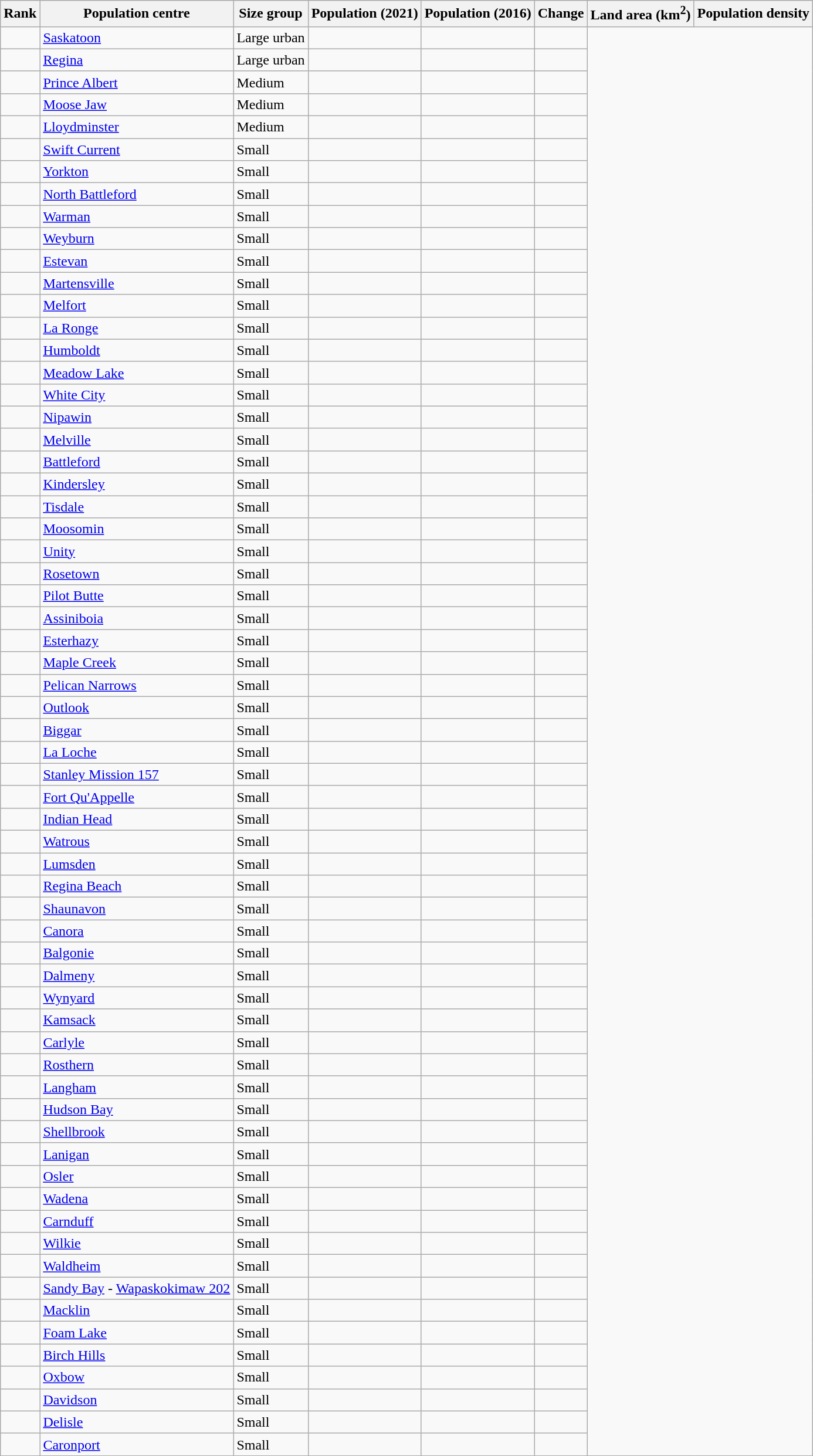<table class="wikitable sortable">
<tr>
<th>Rank</th>
<th>Population centre</th>
<th>Size group</th>
<th>Population (2021)</th>
<th>Population (2016)</th>
<th>Change</th>
<th>Land area (km<sup>2</sup>)</th>
<th>Population density</th>
</tr>
<tr>
<td scope=row align=center></td>
<td><a href='#'>Saskatoon</a></td>
<td>Large urban</td>
<td></td>
<td align=center></td>
<td align=center></td>
</tr>
<tr>
<td scope=row align=center></td>
<td><a href='#'>Regina</a></td>
<td>Large urban</td>
<td></td>
<td align=center></td>
<td align=center></td>
</tr>
<tr>
<td scope=row align=center></td>
<td><a href='#'>Prince Albert</a></td>
<td>Medium</td>
<td></td>
<td align=center></td>
<td align=center></td>
</tr>
<tr>
<td scope=row align=center></td>
<td><a href='#'>Moose Jaw</a></td>
<td>Medium</td>
<td></td>
<td align=center></td>
<td align=center></td>
</tr>
<tr>
<td scope=row align=center></td>
<td><a href='#'>Lloydminster</a></td>
<td>Medium</td>
<td></td>
<td align=center></td>
<td align=center></td>
</tr>
<tr>
<td scope=row align=center></td>
<td><a href='#'>Swift Current</a></td>
<td>Small</td>
<td></td>
<td align=center></td>
<td align=center></td>
</tr>
<tr>
<td scope=row align=center></td>
<td><a href='#'>Yorkton</a></td>
<td>Small</td>
<td></td>
<td align=center></td>
<td align=center></td>
</tr>
<tr>
<td scope=row align=center></td>
<td><a href='#'>North Battleford</a></td>
<td>Small</td>
<td></td>
<td align=center></td>
<td align=center></td>
</tr>
<tr>
<td scope=row align=center></td>
<td><a href='#'>Warman</a></td>
<td>Small</td>
<td></td>
<td align=center></td>
<td align=center></td>
</tr>
<tr>
<td scope=row align=center></td>
<td><a href='#'>Weyburn</a></td>
<td>Small</td>
<td></td>
<td align=center></td>
<td align=center></td>
</tr>
<tr>
<td scope=row align=center></td>
<td><a href='#'>Estevan</a></td>
<td>Small</td>
<td></td>
<td align=center></td>
<td align=center></td>
</tr>
<tr>
<td scope=row align=center></td>
<td><a href='#'>Martensville</a></td>
<td>Small</td>
<td></td>
<td align=center></td>
<td align=center></td>
</tr>
<tr>
<td scope=row align=center></td>
<td><a href='#'>Melfort</a></td>
<td>Small</td>
<td></td>
<td align=center></td>
<td align=center></td>
</tr>
<tr>
<td scope=row align=center></td>
<td><a href='#'>La Ronge</a></td>
<td>Small</td>
<td></td>
<td align=center></td>
<td align=center></td>
</tr>
<tr>
<td scope=row align=center></td>
<td><a href='#'>Humboldt</a></td>
<td>Small</td>
<td></td>
<td align=center></td>
<td align=center></td>
</tr>
<tr>
<td scope=row align=center></td>
<td><a href='#'>Meadow Lake</a></td>
<td>Small</td>
<td></td>
<td align=center></td>
<td align=center></td>
</tr>
<tr>
<td scope=row align=center></td>
<td><a href='#'>White City</a></td>
<td>Small</td>
<td></td>
<td align=center></td>
<td align=center></td>
</tr>
<tr>
<td scope=row align=center></td>
<td><a href='#'>Nipawin</a></td>
<td>Small</td>
<td></td>
<td align=center></td>
<td align=center></td>
</tr>
<tr>
<td scope=row align=center></td>
<td><a href='#'>Melville</a></td>
<td>Small</td>
<td></td>
<td align=center></td>
<td align=center></td>
</tr>
<tr>
<td scope=row align=center></td>
<td><a href='#'>Battleford</a></td>
<td>Small</td>
<td></td>
<td align=center></td>
<td align=center></td>
</tr>
<tr>
<td scope=row align=center></td>
<td><a href='#'>Kindersley</a></td>
<td>Small</td>
<td></td>
<td align=center></td>
<td align=center></td>
</tr>
<tr>
<td scope=row align=center></td>
<td><a href='#'>Tisdale</a></td>
<td>Small</td>
<td></td>
<td align=center></td>
<td align=center></td>
</tr>
<tr>
<td scope=row align=center></td>
<td><a href='#'>Moosomin</a></td>
<td>Small</td>
<td></td>
<td align=center></td>
<td align=center></td>
</tr>
<tr>
<td scope=row align=center></td>
<td><a href='#'>Unity</a></td>
<td>Small</td>
<td></td>
<td align=center></td>
<td align=center></td>
</tr>
<tr>
<td scope=row align=center></td>
<td><a href='#'>Rosetown</a></td>
<td>Small</td>
<td></td>
<td align=center></td>
<td align=center></td>
</tr>
<tr>
<td scope=row align=center></td>
<td><a href='#'>Pilot Butte</a></td>
<td>Small</td>
<td></td>
<td align=center></td>
<td align=center></td>
</tr>
<tr>
<td scope=row align=center></td>
<td><a href='#'>Assiniboia</a></td>
<td>Small</td>
<td></td>
<td align=center></td>
<td align=center></td>
</tr>
<tr>
<td scope=row align=center></td>
<td><a href='#'>Esterhazy</a></td>
<td>Small</td>
<td></td>
<td align=center></td>
<td align=center></td>
</tr>
<tr>
<td scope=row align=center></td>
<td><a href='#'>Maple Creek</a></td>
<td>Small</td>
<td></td>
<td align=center></td>
<td align=center></td>
</tr>
<tr>
<td scope=row align=center></td>
<td><a href='#'>Pelican Narrows</a></td>
<td>Small</td>
<td></td>
<td align=center></td>
<td align=center></td>
</tr>
<tr>
<td scope=row align=center></td>
<td><a href='#'>Outlook</a></td>
<td>Small</td>
<td></td>
<td align=center></td>
<td align=center></td>
</tr>
<tr>
<td scope=row align=center></td>
<td><a href='#'>Biggar</a></td>
<td>Small</td>
<td></td>
<td align=center></td>
<td align=center></td>
</tr>
<tr>
<td scope=row align=center></td>
<td><a href='#'>La Loche</a></td>
<td>Small</td>
<td></td>
<td align=center></td>
<td align=center></td>
</tr>
<tr>
<td scope=row align=center></td>
<td><a href='#'>Stanley Mission 157</a></td>
<td>Small</td>
<td></td>
<td align=center></td>
<td align=center></td>
</tr>
<tr>
<td scope=row align=center></td>
<td><a href='#'>Fort Qu'Appelle</a></td>
<td>Small</td>
<td></td>
<td align=center></td>
<td align=center></td>
</tr>
<tr>
<td scope=row align=center></td>
<td><a href='#'>Indian Head</a></td>
<td>Small</td>
<td></td>
<td align=center></td>
<td align=center></td>
</tr>
<tr>
<td scope=row align=center></td>
<td><a href='#'>Watrous</a></td>
<td>Small</td>
<td></td>
<td align=center></td>
<td align=center></td>
</tr>
<tr>
<td scope=row align=center></td>
<td><a href='#'>Lumsden</a></td>
<td>Small</td>
<td></td>
<td align=center></td>
<td align=center></td>
</tr>
<tr>
<td scope=row align=center></td>
<td><a href='#'>Regina Beach</a></td>
<td>Small</td>
<td></td>
<td align=center></td>
<td align=center></td>
</tr>
<tr>
<td scope=row align=center></td>
<td><a href='#'>Shaunavon</a></td>
<td>Small</td>
<td></td>
<td align=center></td>
<td align=center></td>
</tr>
<tr>
<td scope=row align=center></td>
<td><a href='#'>Canora</a></td>
<td>Small</td>
<td></td>
<td align=center></td>
<td align=center></td>
</tr>
<tr>
<td scope=row align=center></td>
<td><a href='#'>Balgonie</a></td>
<td>Small</td>
<td></td>
<td align=center></td>
<td align=center></td>
</tr>
<tr>
<td scope=row align=center></td>
<td><a href='#'>Dalmeny</a></td>
<td>Small</td>
<td></td>
<td align=center></td>
<td align=center></td>
</tr>
<tr>
<td scope=row align=center></td>
<td><a href='#'>Wynyard</a></td>
<td>Small</td>
<td></td>
<td align=center></td>
<td align=center></td>
</tr>
<tr>
<td scope=row align=center></td>
<td><a href='#'>Kamsack</a></td>
<td>Small</td>
<td></td>
<td align=center></td>
<td align=center></td>
</tr>
<tr>
<td scope=row align=center></td>
<td><a href='#'>Carlyle</a></td>
<td>Small</td>
<td></td>
<td align=center></td>
<td align=center></td>
</tr>
<tr>
<td scope=row align=center></td>
<td><a href='#'>Rosthern</a></td>
<td>Small</td>
<td></td>
<td align=center></td>
<td align=center></td>
</tr>
<tr>
<td scope=row align=center></td>
<td><a href='#'>Langham</a></td>
<td>Small</td>
<td></td>
<td align=center></td>
<td align=center></td>
</tr>
<tr>
<td scope=row align=center></td>
<td><a href='#'>Hudson Bay</a></td>
<td>Small</td>
<td></td>
<td align=center></td>
<td align=center></td>
</tr>
<tr>
<td scope=row align=center></td>
<td><a href='#'>Shellbrook</a></td>
<td>Small</td>
<td></td>
<td align=center></td>
<td align=center></td>
</tr>
<tr>
<td scope=row align=center></td>
<td><a href='#'>Lanigan</a></td>
<td>Small</td>
<td></td>
<td align=center></td>
<td align=center></td>
</tr>
<tr>
<td scope=row align=center></td>
<td><a href='#'>Osler</a></td>
<td>Small</td>
<td></td>
<td align=center></td>
<td align=center></td>
</tr>
<tr>
<td scope=row align=center></td>
<td><a href='#'>Wadena</a></td>
<td>Small</td>
<td></td>
<td align=center></td>
<td align=center></td>
</tr>
<tr>
<td scope=row align=center></td>
<td><a href='#'>Carnduff</a></td>
<td>Small</td>
<td></td>
<td align=center></td>
<td align=center></td>
</tr>
<tr>
<td scope=row align=center></td>
<td><a href='#'>Wilkie</a></td>
<td>Small</td>
<td></td>
<td align=center></td>
<td align=center></td>
</tr>
<tr>
<td scope=row align=center></td>
<td><a href='#'>Waldheim</a></td>
<td>Small</td>
<td></td>
<td align=center></td>
<td align=center></td>
</tr>
<tr>
<td scope=row align=center></td>
<td><a href='#'>Sandy Bay</a> - <a href='#'>Wapaskokimaw 202</a></td>
<td>Small</td>
<td></td>
<td align=center></td>
<td align=center></td>
</tr>
<tr>
<td scope=row align=center></td>
<td><a href='#'>Macklin</a></td>
<td>Small</td>
<td></td>
<td align=center></td>
<td align=center></td>
</tr>
<tr>
<td scope=row align=center></td>
<td><a href='#'>Foam Lake</a></td>
<td>Small</td>
<td></td>
<td align=center></td>
<td align=center></td>
</tr>
<tr>
<td scope=row align=center></td>
<td><a href='#'>Birch Hills</a></td>
<td>Small</td>
<td></td>
<td align=center></td>
<td align=center></td>
</tr>
<tr>
<td scope=row align=center></td>
<td><a href='#'>Oxbow</a></td>
<td>Small</td>
<td></td>
<td align=center></td>
<td align=center></td>
</tr>
<tr>
<td scope=row align=center></td>
<td><a href='#'>Davidson</a></td>
<td>Small</td>
<td></td>
<td align=center></td>
<td align=center></td>
</tr>
<tr>
<td scope=row align=center></td>
<td><a href='#'>Delisle</a></td>
<td>Small</td>
<td></td>
<td align=center></td>
<td align=center></td>
</tr>
<tr>
<td scope=row align=center></td>
<td><a href='#'>Caronport</a></td>
<td>Small</td>
<td></td>
<td align=center></td>
<td align=center></td>
</tr>
<tr>
</tr>
</table>
